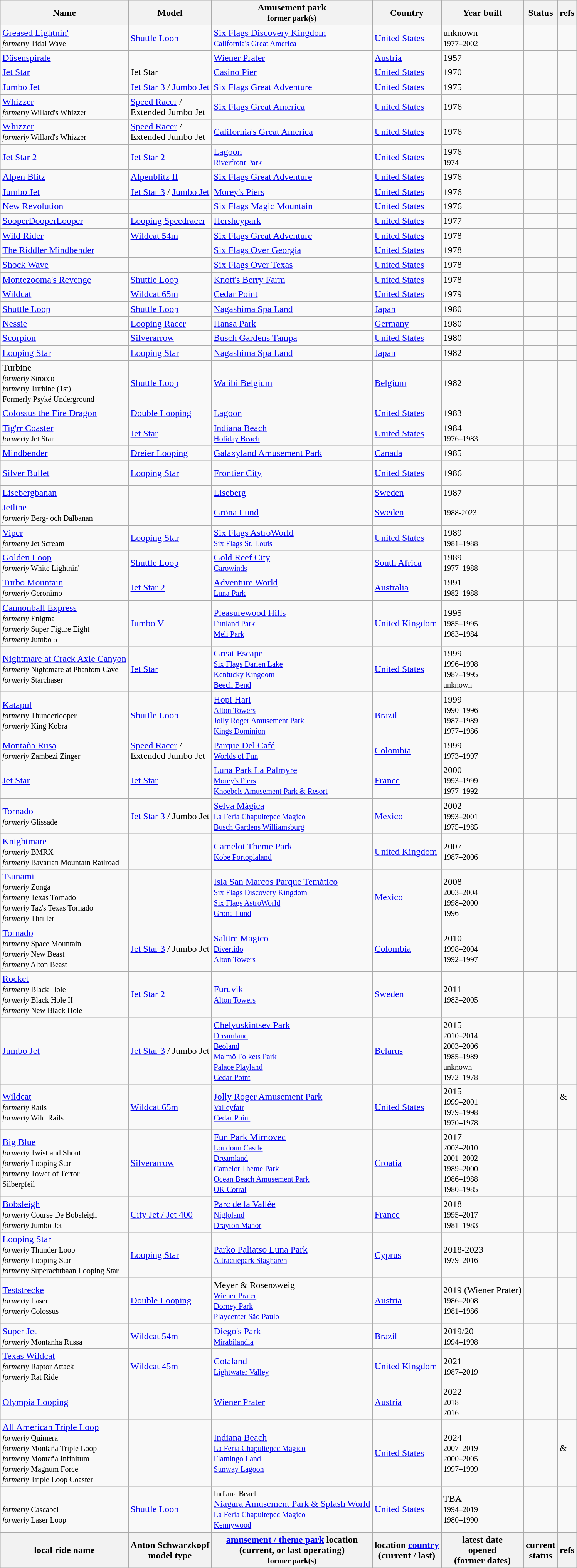<table class="wikitable sortable" style=v-align:top>
<tr>
<th>Name</th>
<th>Model</th>
<th>Amusement park<br><small>former park(s)</small></th>
<th>Country</th>
<th>Year built</th>
<th>Status</th>
<th class=unsortable>refs</th>
</tr>
<tr>
<td><a href='#'>Greased Lightnin'</a><br><small><em>formerly</em> Tidal Wave</small></td>
<td><a href='#'>Shuttle Loop</a></td>
<td><a href='#'>Six Flags Discovery Kingdom</a><br><small><a href='#'>California's Great America</a></small></td>
<td> <a href='#'>United States</a></td>
<td>unknown<br><small>1977–2002</small></td>
<td></td>
<td><br></td>
</tr>
<tr>
<td><a href='#'>Düsenspirale</a></td>
<td></td>
<td><a href='#'>Wiener Prater</a></td>
<td> <a href='#'>Austria</a></td>
<td>1957</td>
<td></td>
<td></td>
</tr>
<tr>
<td><a href='#'>Jet Star</a></td>
<td>Jet Star</td>
<td><a href='#'>Casino Pier</a></td>
<td> <a href='#'>United States</a></td>
<td>1970</td>
<td></td>
<td></td>
</tr>
<tr>
<td><a href='#'>Jumbo Jet</a></td>
<td><a href='#'>Jet Star 3</a> / <a href='#'>Jumbo Jet</a></td>
<td><a href='#'>Six Flags Great Adventure</a></td>
<td> <a href='#'>United States</a></td>
<td>1975</td>
<td></td>
<td></td>
</tr>
<tr>
<td><a href='#'>Whizzer</a><br><small><em>formerly</em> Willard's Whizzer</small></td>
<td><a href='#'>Speed Racer</a> /<br>Extended Jumbo Jet</td>
<td><a href='#'>Six Flags Great America</a></td>
<td> <a href='#'>United States</a></td>
<td>1976</td>
<td></td>
<td></td>
</tr>
<tr>
<td><a href='#'>Whizzer</a><br><small><em>formerly</em> Willard's Whizzer</small></td>
<td><a href='#'>Speed Racer</a> /<br>Extended Jumbo Jet</td>
<td><a href='#'>California's Great America</a></td>
<td> <a href='#'>United States</a></td>
<td>1976</td>
<td></td>
<td></td>
</tr>
<tr>
<td><a href='#'>Jet Star 2</a></td>
<td><a href='#'>Jet Star 2</a></td>
<td><a href='#'>Lagoon</a><br><small><a href='#'>Riverfront Park</a></small></td>
<td> <a href='#'>United States</a></td>
<td>1976<br><small>1974</small></td>
<td></td>
<td><br></td>
</tr>
<tr>
<td><a href='#'>Alpen Blitz</a></td>
<td><a href='#'>Alpenblitz II</a></td>
<td><a href='#'>Six Flags Great Adventure</a></td>
<td> <a href='#'>United States</a></td>
<td>1976</td>
<td></td>
<td></td>
</tr>
<tr>
<td><a href='#'>Jumbo Jet</a></td>
<td><a href='#'>Jet Star 3</a> / <a href='#'>Jumbo Jet</a></td>
<td><a href='#'>Morey's Piers</a></td>
<td> <a href='#'>United States</a></td>
<td>1976</td>
<td></td>
<td></td>
</tr>
<tr>
<td><a href='#'>New Revolution</a></td>
<td></td>
<td><a href='#'>Six Flags Magic Mountain</a></td>
<td> <a href='#'>United States</a></td>
<td>1976</td>
<td></td>
<td></td>
</tr>
<tr>
<td><a href='#'>SooperDooperLooper</a></td>
<td><a href='#'>Looping Speedracer</a></td>
<td><a href='#'>Hersheypark</a></td>
<td> <a href='#'>United States</a></td>
<td>1977</td>
<td></td>
<td></td>
</tr>
<tr>
<td><a href='#'>Wild Rider</a></td>
<td><a href='#'>Wildcat 54m</a></td>
<td><a href='#'>Six Flags Great Adventure</a></td>
<td> <a href='#'>United States</a></td>
<td>1978</td>
<td></td>
<td></td>
</tr>
<tr>
<td><a href='#'>The Riddler Mindbender</a></td>
<td></td>
<td><a href='#'>Six Flags Over Georgia</a></td>
<td> <a href='#'>United States</a></td>
<td>1978</td>
<td></td>
<td></td>
</tr>
<tr>
<td><a href='#'>Shock Wave</a></td>
<td></td>
<td><a href='#'>Six Flags Over Texas</a></td>
<td> <a href='#'>United States</a></td>
<td>1978</td>
<td></td>
<td></td>
</tr>
<tr>
<td><a href='#'>Montezooma's Revenge</a></td>
<td><a href='#'>Shuttle Loop</a></td>
<td><a href='#'>Knott's Berry Farm</a></td>
<td> <a href='#'>United States</a></td>
<td>1978</td>
<td></td>
<td></td>
</tr>
<tr>
<td><a href='#'>Wildcat</a></td>
<td><a href='#'>Wildcat 65m</a></td>
<td><a href='#'>Cedar Point</a></td>
<td> <a href='#'>United States</a></td>
<td>1979</td>
<td></td>
<td></td>
</tr>
<tr>
<td><a href='#'>Shuttle Loop</a></td>
<td><a href='#'>Shuttle Loop</a></td>
<td><a href='#'>Nagashima Spa Land</a></td>
<td> <a href='#'>Japan</a></td>
<td>1980</td>
<td></td>
<td></td>
</tr>
<tr>
<td><a href='#'>Nessie</a></td>
<td><a href='#'>Looping Racer</a></td>
<td><a href='#'>Hansa Park</a></td>
<td> <a href='#'>Germany</a></td>
<td>1980</td>
<td></td>
<td></td>
</tr>
<tr>
<td><a href='#'>Scorpion</a></td>
<td><a href='#'>Silverarrow</a></td>
<td><a href='#'>Busch Gardens Tampa</a></td>
<td> <a href='#'>United States</a></td>
<td>1980</td>
<td></td>
<td></td>
</tr>
<tr>
<td><a href='#'>Looping Star</a></td>
<td><a href='#'>Looping Star</a></td>
<td><a href='#'>Nagashima Spa Land</a></td>
<td> <a href='#'>Japan</a></td>
<td>1982</td>
<td></td>
<td></td>
</tr>
<tr>
<td>Turbine <br><small><em>formerly</em> Sirocco</small><br><small><em>formerly</em> Turbine (1st)</small><br><small>Formerly Psyké Underground</small></td>
<td><a href='#'>Shuttle Loop</a></td>
<td><a href='#'>Walibi Belgium</a></td>
<td> <a href='#'>Belgium</a></td>
<td>1982</td>
<td></td>
<td></td>
</tr>
<tr>
<td><a href='#'>Colossus the Fire Dragon</a></td>
<td><a href='#'>Double Looping</a></td>
<td><a href='#'>Lagoon</a></td>
<td> <a href='#'>United States</a></td>
<td>1983</td>
<td></td>
<td></td>
</tr>
<tr>
<td><a href='#'>Tig'rr Coaster</a><br><small><em>formerly</em> Jet Star</small></td>
<td><a href='#'>Jet Star</a></td>
<td><a href='#'>Indiana Beach</a><br><small><a href='#'>Holiday Beach</a></small></td>
<td> <a href='#'>United States</a></td>
<td>1984<br><small>1976–1983</small></td>
<td></td>
<td><br></td>
</tr>
<tr>
<td><a href='#'>Mindbender</a></td>
<td><a href='#'>Dreier Looping</a></td>
<td><a href='#'>Galaxyland Amusement Park</a></td>
<td> <a href='#'>Canada</a></td>
<td>1985</td>
<td></td>
<td></td>
</tr>
<tr>
<td><a href='#'>Silver Bullet</a></td>
<td><a href='#'>Looping Star</a></td>
<td><a href='#'>Frontier City</a></td>
<td> <a href='#'>United States</a></td>
<td>1986</td>
<td></td>
<td><br><br></td>
</tr>
<tr>
<td><a href='#'>Lisebergbanan</a></td>
<td></td>
<td><a href='#'>Liseberg</a></td>
<td> <a href='#'>Sweden</a></td>
<td>1987</td>
<td></td>
<td></td>
</tr>
<tr>
<td><a href='#'>Jetline</a><br><small><em>formerly</em> Berg- och Dalbanan</small></td>
<td></td>
<td><a href='#'>Gröna Lund</a></td>
<td> <a href='#'>Sweden</a></td>
<td><small>1988-2023</small></td>
<td></td>
<td></td>
</tr>
<tr>
<td><a href='#'>Viper</a><br><small><em>formerly</em> Jet Scream</small></td>
<td><a href='#'>Looping Star</a></td>
<td><a href='#'>Six Flags AstroWorld</a><br><small><a href='#'>Six Flags St. Louis</a></small></td>
<td> <a href='#'>United States</a></td>
<td>1989<br><small>1981–1988</small></td>
<td></td>
<td><br></td>
</tr>
<tr>
<td><a href='#'>Golden Loop</a><br><small><em>formerly</em> White Lightnin'</small></td>
<td><a href='#'>Shuttle Loop</a></td>
<td><a href='#'>Gold Reef City</a><br><small><a href='#'>Carowinds</a></small></td>
<td> <a href='#'>South Africa</a></td>
<td>1989<br><small>1977–1988</small></td>
<td></td>
<td><br></td>
</tr>
<tr>
<td><a href='#'>Turbo Mountain</a><br><small><em>formerly</em> Geronimo</small></td>
<td><a href='#'>Jet Star 2</a></td>
<td><a href='#'>Adventure World</a><br><small><a href='#'>Luna Park</a></small></td>
<td> <a href='#'>Australia</a></td>
<td>1991<br><small>1982–1988</small></td>
<td></td>
<td><br></td>
</tr>
<tr>
<td><a href='#'>Cannonball Express</a><br><small><em>formerly</em> Enigma<br><em>formerly</em> Super Figure Eight<br><em>formerly</em> Jumbo 5</small></td>
<td><a href='#'>Jumbo V</a></td>
<td><a href='#'>Pleasurewood Hills</a><br><small><a href='#'>Funland Park</a><br><a href='#'>Meli Park</a></small></td>
<td> <a href='#'>United Kingdom</a></td>
<td>1995<br><small>1985–1995<br>1983–1984</small></td>
<td></td>
<td><br><br></td>
</tr>
<tr>
<td><a href='#'>Nightmare at Crack Axle Canyon</a><br><small><em>formerly</em> Nightmare at Phantom Cave<br><em>formerly</em> Starchaser</small></td>
<td><a href='#'>Jet Star</a></td>
<td><a href='#'>Great Escape</a><br><small><a href='#'>Six Flags Darien Lake</a><br><a href='#'>Kentucky Kingdom</a><br><a href='#'>Beech Bend</a></small></td>
<td> <a href='#'>United States</a></td>
<td>1999<br><small>1996–1998<br>1987–1995<br>unknown</small></td>
<td></td>
<td><br><br><br></td>
</tr>
<tr>
<td><a href='#'>Katapul</a><br><small><em>formerly</em> Thunderlooper<br><em>formerly</em> King Kobra</small></td>
<td><a href='#'>Shuttle Loop</a></td>
<td><a href='#'>Hopi Hari</a><br><small><a href='#'>Alton Towers</a><br><a href='#'>Jolly Roger Amusement Park</a><br><a href='#'>Kings Dominion</a></small></td>
<td> <a href='#'>Brazil</a></td>
<td>1999<br><small>1990–1996<br>1987–1989<br>1977–1986</small></td>
<td></td>
<td><br><br><br></td>
</tr>
<tr>
<td><a href='#'>Montaña Rusa</a><br><small><em>formerly</em> Zambezi Zinger</small></td>
<td><a href='#'>Speed Racer</a> /<br>Extended Jumbo Jet</td>
<td><a href='#'>Parque Del Café</a><br><small><a href='#'>Worlds of Fun</a></small></td>
<td> <a href='#'>Colombia</a></td>
<td>1999<br><small>1973–1997</small></td>
<td></td>
<td><br></td>
</tr>
<tr>
<td><a href='#'>Jet Star</a></td>
<td><a href='#'>Jet Star</a></td>
<td><a href='#'>Luna Park La Palmyre</a><br><small><a href='#'>Morey's Piers</a><br><a href='#'>Knoebels Amusement Park & Resort</a></small></td>
<td> <a href='#'>France</a></td>
<td>2000<br><small>1993–1999<br>1977–1992</small></td>
<td></td>
<td><br><br></td>
</tr>
<tr>
<td><a href='#'>Tornado</a><br><small><em>formerly</em> Glissade</small></td>
<td><a href='#'>Jet Star 3</a> / Jumbo Jet</td>
<td><a href='#'>Selva Mágica</a><br><small><a href='#'>La Feria Chapultepec Magico</a><br><a href='#'>Busch Gardens Williamsburg</a></small></td>
<td> <a href='#'>Mexico</a></td>
<td>2002<br><small>1993–2001<br>1975–1985</small></td>
<td></td>
<td><br><br></td>
</tr>
<tr>
<td><a href='#'>Knightmare</a><br><small><em>formerly</em> BMRX<br><em>formerly</em> Bavarian Mountain Railroad</small></td>
<td></td>
<td><a href='#'>Camelot Theme Park</a><br><small><a href='#'>Kobe Portopialand</a></small></td>
<td> <a href='#'>United Kingdom</a></td>
<td>2007<br><small>1987–2006</small></td>
<td></td>
<td><br></td>
</tr>
<tr>
<td><a href='#'>Tsunami</a><br><small><em>formerly</em> Zonga<br><em>formerly</em> Texas Tornado<br><em>formerly</em> Taz's Texas Tornado<br><em>formerly</em> Thriller</small></td>
<td></td>
<td><a href='#'>Isla San Marcos Parque Temático</a><br><small><a href='#'>Six Flags Discovery Kingdom</a><br><a href='#'>Six Flags AstroWorld</a><br><a href='#'>Gröna Lund</a></small></td>
<td> <a href='#'>Mexico</a></td>
<td>2008<br><small>2003–2004<br>1998–2000<br>1996</small></td>
<td></td>
<td><br><br><br></td>
</tr>
<tr>
<td><a href='#'>Tornado</a><br><small><em>formerly</em> Space Mountain<br><em>formerly</em> New Beast<br><em>formerly</em> Alton Beast</small></td>
<td><a href='#'>Jet Star 3</a> / Jumbo Jet</td>
<td><a href='#'>Salitre Magico</a><br><small><a href='#'>Divertido</a><br><a href='#'>Alton Towers</a></small></td>
<td> <a href='#'>Colombia</a></td>
<td>2010<br><small>1998–2004<br>1992–1997</small></td>
<td></td>
<td><br><br></td>
</tr>
<tr>
<td><a href='#'>Rocket</a><br><small><em>formerly</em> Black Hole<br><em>formerly</em> Black Hole II<br><em>formerly</em> New Black Hole</small></td>
<td><a href='#'>Jet Star 2</a></td>
<td><a href='#'>Furuvik</a><br><small><a href='#'>Alton Towers</a></small></td>
<td> <a href='#'>Sweden</a></td>
<td>2011<br><small>1983–2005</small></td>
<td></td>
<td><br></td>
</tr>
<tr>
<td><a href='#'>Jumbo Jet</a></td>
<td><a href='#'>Jet Star 3</a> / Jumbo Jet</td>
<td><a href='#'>Chelyuskintsev Park</a><br><small><a href='#'>Dreamland</a><br><a href='#'>Beoland</a><br><a href='#'>Malmö Folkets Park</a><br><a href='#'>Palace Playland</a><br><a href='#'>Cedar Point</a></small></td>
<td> <a href='#'>Belarus</a></td>
<td>2015<br><small>2010–2014<br>2003–2006<br>1985–1989<br>unknown<br>1972–1978</small></td>
<td></td>
<td><br><br><br><br><br></td>
</tr>
<tr>
<td><a href='#'>Wildcat</a><br><small><em>formerly</em> Rails<br><em>formerly</em> Wild Rails</small></td>
<td><a href='#'>Wildcat 65m</a></td>
<td><a href='#'>Jolly Roger Amusement Park</a><br><small><a href='#'>Valleyfair</a><br><a href='#'>Cedar Point</a></small></td>
<td> <a href='#'>United States</a></td>
<td>2015<br><small>1999–2001<br>1979–1998<br>1970–1978</small></td>
<td></td>
<td> &<br><br><br></td>
</tr>
<tr>
<td><a href='#'>Big Blue</a><br><small><em>formerly</em> Twist and Shout<br><em>formerly</em> Looping Star<br><em>formerly</em> Tower of Terror<br>Silberpfeil</small></td>
<td><a href='#'>Silverarrow</a></td>
<td><a href='#'>Fun Park Mirnovec</a><br><small><a href='#'>Loudoun Castle</a><br><a href='#'>Dreamland</a><br><a href='#'>Camelot Theme Park</a><br><a href='#'>Ocean Beach Amusement Park</a><br><a href='#'>OK Corral</a></small></td>
<td> <a href='#'>Croatia</a></td>
<td>2017<br><small>2003–2010<br>2001–2002<br>1989–2000<br>1986–1988<br>1980–1985</small></td>
<td></td>
<td><br><br><br><br><br></td>
</tr>
<tr>
<td><a href='#'>Bobsleigh</a><br><small><em>formerly</em> Course De Bobsleigh<br><em>formerly</em> Jumbo Jet</small></td>
<td><a href='#'>City Jet / Jet 400</a></td>
<td><a href='#'>Parc de la Vallée</a><br><small><a href='#'>Nigloland</a><br><a href='#'>Drayton Manor</a></small></td>
<td> <a href='#'>France</a></td>
<td>2018<br><small>1995–2017<br>1981–1983</small></td>
<td></td>
<td><br><br></td>
</tr>
<tr>
<td><a href='#'>Looping Star</a><br><small><em>formerly</em> Thunder Loop<br><em>formerly</em> Looping Star<br><em>formerly</em> Superachtbaan Looping Star</small></td>
<td><a href='#'>Looping Star</a></td>
<td><a href='#'>Parko Paliatso Luna Park</a><br><small><a href='#'>Attractiepark Slagharen</a></small></td>
<td> <a href='#'>Cyprus</a></td>
<td>2018-2023<br><small>1979–2016</small></td>
<td></td>
<td><br></td>
</tr>
<tr>
<td><a href='#'>Teststrecke</a><br><small><em>formerly</em> Laser<br><em>formerly</em> Colossus</small></td>
<td><a href='#'>Double Looping</a></td>
<td>Meyer & Rosenzweig<br><small><a href='#'>Wiener Prater</a><br><a href='#'>Dorney Park</a><br><a href='#'>Playcenter São Paulo</a></small></td>
<td> <a href='#'>Austria</a></td>
<td>2019 (Wiener Prater)<br><small>1986–2008<br>1981–1986</small></td>
<td></td>
<td><br><br></td>
</tr>
<tr>
<td><a href='#'>Super Jet</a><br><small><em>formerly</em> Montanha Russa</small></td>
<td><a href='#'>Wildcat 54m</a></td>
<td><a href='#'>Diego's Park</a><br><small><a href='#'>Mirabilandia</a></small></td>
<td> <a href='#'>Brazil</a></td>
<td>2019/20<br><small>1994–1998</small></td>
<td></td>
<td><br></td>
</tr>
<tr>
<td><a href='#'>Texas Wildcat</a><br><small><em>formerly</em> Raptor Attack<br><em>formerly</em> Rat Ride</small></td>
<td><a href='#'>Wildcat 45m</a></td>
<td><a href='#'>Cotaland</a><br><small><a href='#'>Lightwater Valley</a></small></td>
<td> <a href='#'>United Kingdom</a></td>
<td>2021<br><small>1987–2019</small></td>
<td></td>
<td><br></td>
</tr>
<tr>
<td><a href='#'>Olympia Looping</a></td>
<td></td>
<td><a href='#'>Wiener Prater</a></td>
<td> <a href='#'>Austria</a></td>
<td>2022<br><small>2018<br>2016</small></td>
<td></td>
<td><br><br></td>
</tr>
<tr>
<td><a href='#'>All American Triple Loop</a><br><small><em>formerly</em> Quimera<br><em>formerly</em> Montaña Triple Loop<br><em>formerly</em> Montaña Infinitum<br><em>formerly</em> Magnum Force<br><em>formerly</em> Triple Loop Coaster</small></td>
<td></td>
<td><a href='#'>Indiana Beach</a><br><small><a href='#'>La Feria Chapultepec Magico</a><br><a href='#'>Flamingo Land</a><br><a href='#'>Sunway Lagoon</a></small></td>
<td> <a href='#'>United States</a></td>
<td>2024<br><small>2007–2019<br>2000–2005<br>1997–1999</small></td>
<td></td>
<td><br><br>&<br><br><br><br></td>
</tr>
<tr>
<td><br><small><em>formerly</em> Cascabel<br><em>formerly</em> Laser Loop</small></td>
<td><a href='#'>Shuttle Loop</a></td>
<td><small>Indiana Beach</small><br><a href='#'>Niagara Amusement Park & Splash World</a><br><small><a href='#'>La Feria Chapultepec Magico</a><br><a href='#'>Kennywood</a></small></td>
<td> <a href='#'>United States</a></td>
<td>TBA<br><small>1994–2019<br>1980–1990</small></td>
<td></td>
<td><br><br></td>
</tr>
<tr>
<th>local ride name</th>
<th>Anton Schwarzkopf<br>model type</th>
<th><a href='#'>amusement / theme park</a> location<br>(current, or last operating)<br><small>former park(s)</small></th>
<th>location <a href='#'>country</a><br>(current / last)</th>
<th>latest date<br>opened<br>(former dates)</th>
<th>current<br>status</th>
<th class=unsortable>refs</th>
</tr>
</table>
